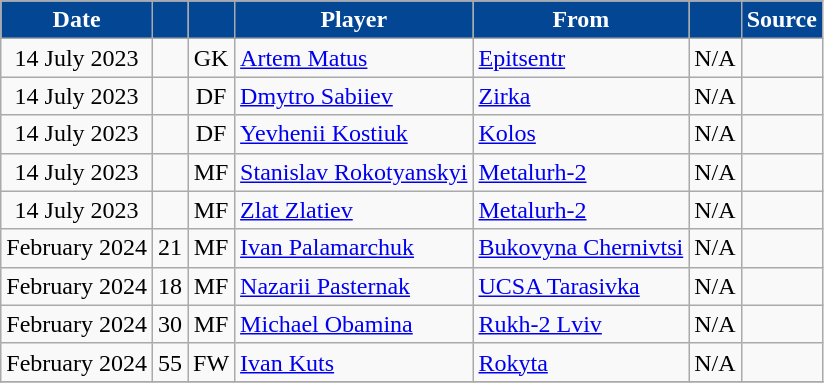<table class="wikitable plainrowheaders sortable" sortable" style="text-align:center">
<tr>
<th scope="col" style="background-color:#034694;color:#FFFFFF">Date</th>
<th scope="col" style="background-color:#034694;color:#FFFFFF"></th>
<th scope="col" style="background-color:#034694;color:#FFFFFF"></th>
<th scope="col" style="background-color:#034694;color:#FFFFFF">Player</th>
<th scope="col" style="background-color:#034694;color:#FFFFFF">From</th>
<th scope="col" style="background-color:#034694;color:#FFFFFF" data-sort-type="currency"></th>
<th scope="col" class="unsortable" style="background-color:#034694;color:#FFFFFF">Source</th>
</tr>
<tr>
<td>14 July 2023</td>
<td></td>
<td>GK</td>
<td align=left> <a href='#'>Artem Matus</a></td>
<td align=left> <a href='#'>Epitsentr</a></td>
<td>N/A</td>
<td></td>
</tr>
<tr>
<td>14 July 2023</td>
<td></td>
<td>DF</td>
<td align=left> <a href='#'>Dmytro Sabiiev</a></td>
<td align=left> <a href='#'>Zirka</a></td>
<td>N/A</td>
<td></td>
</tr>
<tr>
<td>14 July 2023</td>
<td></td>
<td>DF</td>
<td align=left> <a href='#'>Yevhenii Kostiuk</a></td>
<td align=left> <a href='#'>Kolos</a></td>
<td>N/A</td>
<td></td>
</tr>
<tr>
<td>14 July 2023</td>
<td></td>
<td>MF</td>
<td align=left> <a href='#'>Stanislav Rokotyanskyi</a></td>
<td align=left> <a href='#'>Metalurh-2</a></td>
<td>N/A</td>
<td></td>
</tr>
<tr>
<td>14 July 2023</td>
<td></td>
<td>MF</td>
<td align=left> <a href='#'>Zlat Zlatiev</a></td>
<td align=left> <a href='#'>Metalurh-2</a></td>
<td>N/A</td>
<td></td>
</tr>
<tr>
<td>February 2024</td>
<td>21</td>
<td>MF</td>
<td align=left> <a href='#'>Ivan Palamarchuk</a></td>
<td align=left> <a href='#'>Bukovyna Chernivtsi</a></td>
<td>N/A</td>
<td></td>
</tr>
<tr>
<td>February 2024</td>
<td>18</td>
<td>MF</td>
<td align=left> <a href='#'>Nazarii Pasternak</a></td>
<td align=left> <a href='#'>UCSA Tarasivka</a></td>
<td>N/A</td>
<td></td>
</tr>
<tr>
<td>February 2024</td>
<td>30</td>
<td>MF</td>
<td align=left> <a href='#'>Michael Obamina</a></td>
<td align=left> <a href='#'>Rukh-2 Lviv</a></td>
<td>N/A</td>
<td></td>
</tr>
<tr>
<td>February 2024</td>
<td>55</td>
<td>FW</td>
<td align=left> <a href='#'>Ivan Kuts</a></td>
<td align=left> <a href='#'>Rokyta</a></td>
<td>N/A</td>
<td></td>
</tr>
<tr>
</tr>
</table>
